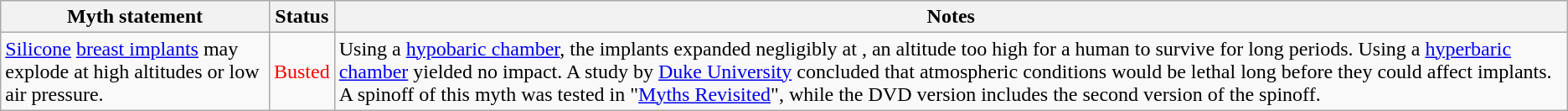<table class="wikitable">
<tr>
<th>Myth statement</th>
<th>Status</th>
<th>Notes</th>
</tr>
<tr>
<td><a href='#'>Silicone</a> <a href='#'>breast implants</a> may explode at high altitudes or low air pressure.</td>
<td style="color:red">Busted</td>
<td>Using a <a href='#'>hypobaric chamber</a>, the implants expanded negligibly at , an altitude too high for a human to survive for long periods. Using a <a href='#'>hyperbaric chamber</a> yielded no impact. A study by <a href='#'>Duke University</a> concluded that atmospheric conditions would be lethal long before they could affect implants. A spinoff of this myth was tested in "<a href='#'>Myths Revisited</a>", while the DVD version includes the second version of the spinoff.</td>
</tr>
</table>
